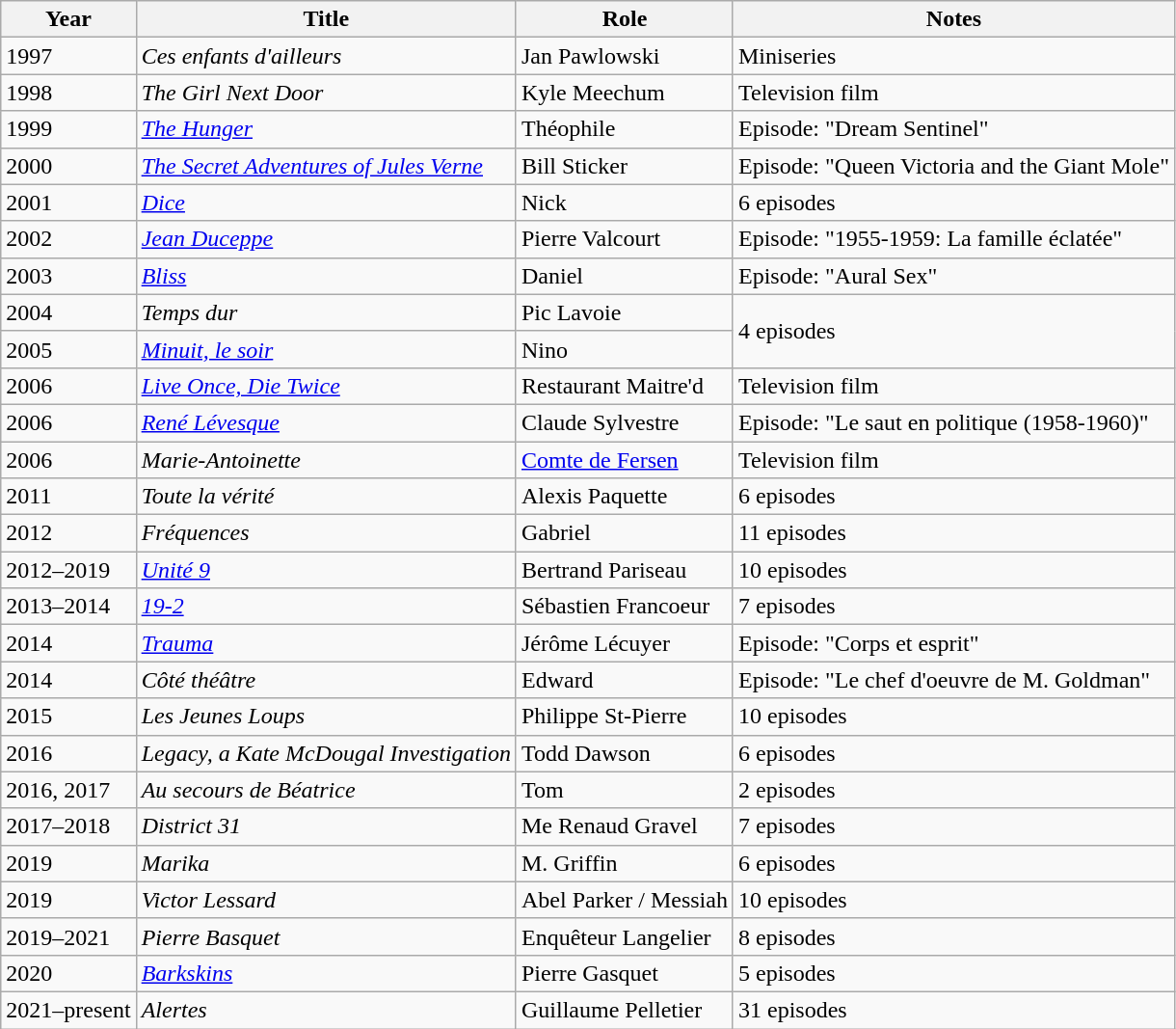<table class="wikitable sortable">
<tr>
<th>Year</th>
<th>Title</th>
<th>Role</th>
<th>Notes</th>
</tr>
<tr>
<td>1997</td>
<td><em>Ces enfants d'ailleurs</em></td>
<td>Jan Pawlowski</td>
<td>Miniseries</td>
</tr>
<tr>
<td>1998</td>
<td><em>The Girl Next Door</em></td>
<td>Kyle Meechum</td>
<td>Television film</td>
</tr>
<tr>
<td>1999</td>
<td><a href='#'><em>The Hunger</em></a></td>
<td>Théophile</td>
<td>Episode: "Dream Sentinel"</td>
</tr>
<tr>
<td>2000</td>
<td><em><a href='#'>The Secret Adventures of Jules Verne</a></em></td>
<td>Bill Sticker</td>
<td>Episode: "Queen Victoria and the Giant Mole"</td>
</tr>
<tr>
<td>2001</td>
<td><a href='#'><em>Dice</em></a></td>
<td>Nick</td>
<td>6 episodes</td>
</tr>
<tr>
<td>2002</td>
<td><a href='#'><em>Jean Duceppe</em></a></td>
<td>Pierre Valcourt</td>
<td>Episode: "1955-1959: La famille éclatée"</td>
</tr>
<tr>
<td>2003</td>
<td><a href='#'><em>Bliss</em></a></td>
<td>Daniel</td>
<td>Episode: "Aural Sex"</td>
</tr>
<tr>
<td>2004</td>
<td><em>Temps dur</em></td>
<td>Pic Lavoie</td>
<td rowspan="2">4 episodes</td>
</tr>
<tr>
<td>2005</td>
<td><em><a href='#'>Minuit, le soir</a></em></td>
<td>Nino</td>
</tr>
<tr>
<td>2006</td>
<td><em><a href='#'>Live Once, Die Twice</a></em></td>
<td>Restaurant Maitre'd</td>
<td>Television film</td>
</tr>
<tr>
<td>2006</td>
<td><a href='#'><em>René Lévesque</em></a></td>
<td>Claude Sylvestre</td>
<td>Episode: "Le saut en politique (1958-1960)"</td>
</tr>
<tr>
<td>2006</td>
<td><em>Marie-Antoinette</em></td>
<td><a href='#'>Comte de Fersen</a></td>
<td>Television film</td>
</tr>
<tr>
<td>2011</td>
<td><em>Toute la vérité</em></td>
<td>Alexis Paquette</td>
<td>6 episodes</td>
</tr>
<tr>
<td>2012</td>
<td><em>Fréquences</em></td>
<td>Gabriel</td>
<td>11 episodes</td>
</tr>
<tr>
<td>2012–2019</td>
<td><em><a href='#'>Unité 9</a></em></td>
<td>Bertrand Pariseau</td>
<td>10 episodes</td>
</tr>
<tr>
<td>2013–2014</td>
<td><a href='#'><em>19-2</em></a></td>
<td>Sébastien Francoeur</td>
<td>7 episodes</td>
</tr>
<tr>
<td>2014</td>
<td><a href='#'><em>Trauma</em></a></td>
<td>Jérôme Lécuyer</td>
<td>Episode: "Corps et esprit"</td>
</tr>
<tr>
<td>2014</td>
<td><em>Côté théâtre</em></td>
<td>Edward</td>
<td>Episode: "Le chef d'oeuvre de M. Goldman"</td>
</tr>
<tr>
<td>2015</td>
<td><em>Les Jeunes Loups</em></td>
<td>Philippe St-Pierre</td>
<td>10 episodes</td>
</tr>
<tr>
<td>2016</td>
<td><em>Legacy, a Kate McDougal Investigation</em></td>
<td>Todd Dawson</td>
<td>6 episodes</td>
</tr>
<tr>
<td>2016, 2017</td>
<td><em>Au secours de Béatrice</em></td>
<td>Tom</td>
<td>2 episodes</td>
</tr>
<tr>
<td>2017–2018</td>
<td><em>District 31</em></td>
<td>Me Renaud Gravel</td>
<td>7 episodes</td>
</tr>
<tr>
<td>2019</td>
<td><em>Marika</em></td>
<td>M. Griffin</td>
<td>6 episodes</td>
</tr>
<tr>
<td>2019</td>
<td><em>Victor Lessard</em></td>
<td>Abel Parker / Messiah</td>
<td>10 episodes</td>
</tr>
<tr>
<td>2019–2021</td>
<td><em>Pierre Basquet</em></td>
<td>Enquêteur Langelier</td>
<td>8 episodes</td>
</tr>
<tr>
<td>2020</td>
<td><a href='#'><em>Barkskins</em></a></td>
<td>Pierre Gasquet</td>
<td>5 episodes</td>
</tr>
<tr>
<td>2021–present</td>
<td><em>Alertes</em></td>
<td>Guillaume Pelletier</td>
<td>31 episodes</td>
</tr>
</table>
